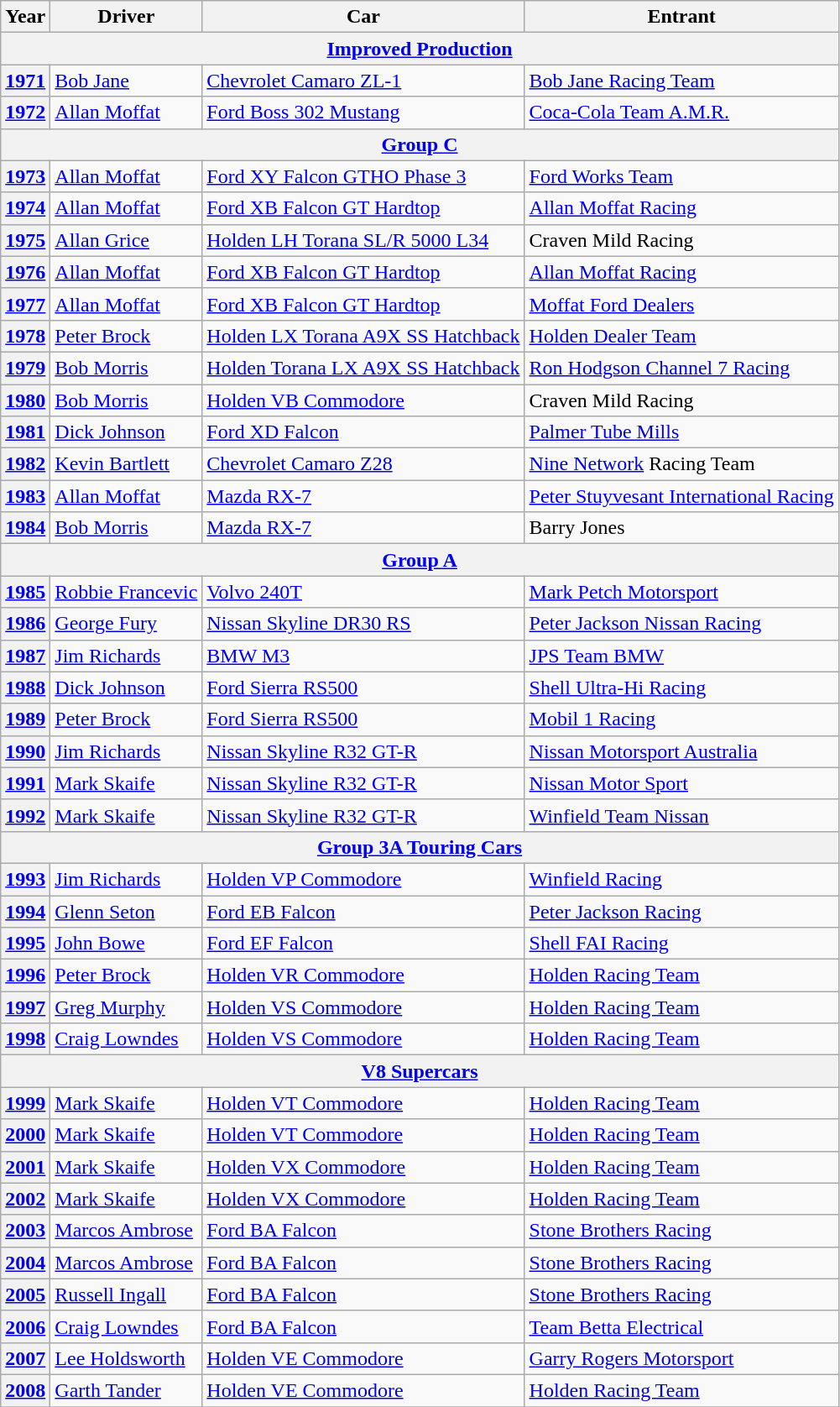<table class="wikitable">
<tr style="font-weight:bold">
<th>Year</th>
<th>Driver</th>
<th>Car</th>
<th>Entrant</th>
</tr>
<tr>
<th colspan=4><a href='#'>Improved Production</a></th>
</tr>
<tr>
<th><a href='#'>1971</a></th>
<td> <a href='#'>Bob Jane</a></td>
<td><a href='#'>Chevrolet Camaro ZL-1</a></td>
<td><a href='#'>Bob Jane Racing Team</a></td>
</tr>
<tr>
<th><a href='#'>1972</a></th>
<td> <a href='#'>Allan Moffat</a></td>
<td><a href='#'>Ford Boss 302 Mustang</a></td>
<td><a href='#'>Coca-Cola Team A.M.R.</a></td>
</tr>
<tr>
<th colspan=4><a href='#'>Group C</a></th>
</tr>
<tr>
<th><a href='#'>1973</a></th>
<td> <a href='#'>Allan Moffat</a></td>
<td><a href='#'>Ford XY Falcon GTHO Phase 3</a></td>
<td><a href='#'>Ford Works Team</a></td>
</tr>
<tr>
<th><a href='#'>1974</a></th>
<td> <a href='#'>Allan Moffat</a></td>
<td><a href='#'>Ford XB Falcon GT Hardtop</a></td>
<td><a href='#'>Allan Moffat Racing</a></td>
</tr>
<tr>
<th><a href='#'>1975</a></th>
<td> <a href='#'>Allan Grice</a></td>
<td><a href='#'>Holden LH Torana SL/R 5000 L34</a></td>
<td>Craven Mild Racing</td>
</tr>
<tr>
<th><a href='#'>1976</a></th>
<td> <a href='#'>Allan Moffat</a></td>
<td><a href='#'>Ford XB Falcon GT Hardtop</a></td>
<td><a href='#'>Allan Moffat Racing</a></td>
</tr>
<tr>
<th><a href='#'>1977</a></th>
<td> <a href='#'>Allan Moffat</a></td>
<td><a href='#'>Ford XB Falcon GT Hardtop</a></td>
<td><a href='#'>Moffat Ford Dealers</a></td>
</tr>
<tr>
<th><a href='#'>1978</a></th>
<td> <a href='#'>Peter Brock</a></td>
<td><a href='#'>Holden LX Torana A9X SS Hatchback</a></td>
<td><a href='#'>Holden Dealer Team</a></td>
</tr>
<tr>
<th><a href='#'>1979</a></th>
<td> <a href='#'>Bob Morris</a></td>
<td><a href='#'>Holden Torana LX A9X SS Hatchback</a></td>
<td><a href='#'>Ron Hodgson Channel 7 Racing</a></td>
</tr>
<tr>
<th><a href='#'>1980</a></th>
<td> <a href='#'>Bob Morris</a></td>
<td><a href='#'>Holden VB Commodore</a></td>
<td>Craven Mild Racing</td>
</tr>
<tr>
<th><a href='#'>1981</a></th>
<td> <a href='#'>Dick Johnson</a></td>
<td><a href='#'>Ford XD Falcon</a></td>
<td><a href='#'>Palmer Tube Mills</a></td>
</tr>
<tr>
<th><a href='#'>1982</a></th>
<td> <a href='#'>Kevin Bartlett</a></td>
<td><a href='#'>Chevrolet Camaro Z28</a></td>
<td><a href='#'>Nine Network</a> Racing Team</td>
</tr>
<tr>
<th><a href='#'>1983</a></th>
<td> <a href='#'>Allan Moffat</a></td>
<td><a href='#'>Mazda RX-7</a></td>
<td><a href='#'>Peter Stuyvesant International Racing</a></td>
</tr>
<tr>
<th><a href='#'>1984</a></th>
<td> <a href='#'>Bob Morris</a></td>
<td><a href='#'>Mazda RX-7</a></td>
<td>Barry Jones</td>
</tr>
<tr>
<th colspan=5><a href='#'>Group A</a></th>
</tr>
<tr>
<th><a href='#'>1985</a></th>
<td> <a href='#'>Robbie Francevic</a></td>
<td><a href='#'>Volvo 240T</a></td>
<td><a href='#'>Mark Petch Motorsport</a></td>
</tr>
<tr>
<th><a href='#'>1986</a></th>
<td> <a href='#'>George Fury</a></td>
<td><a href='#'>Nissan Skyline DR30 RS</a></td>
<td><a href='#'>Peter Jackson Nissan Racing</a></td>
</tr>
<tr>
<th><a href='#'>1987</a></th>
<td> <a href='#'>Jim Richards</a></td>
<td><a href='#'>BMW M3</a></td>
<td><a href='#'>JPS Team BMW</a></td>
</tr>
<tr>
<th><a href='#'>1988</a></th>
<td> <a href='#'>Dick Johnson</a></td>
<td><a href='#'>Ford Sierra RS500</a></td>
<td><a href='#'>Shell Ultra-Hi Racing</a></td>
</tr>
<tr>
<th><a href='#'>1989</a></th>
<td> <a href='#'>Peter Brock</a></td>
<td><a href='#'>Ford Sierra RS500</a></td>
<td><a href='#'>Mobil 1 Racing</a></td>
</tr>
<tr>
<th><a href='#'>1990</a></th>
<td> <a href='#'>Jim Richards</a></td>
<td><a href='#'>Nissan Skyline R32 GT-R</a></td>
<td><a href='#'>Nissan Motorsport Australia</a></td>
</tr>
<tr>
<th><a href='#'>1991</a></th>
<td> <a href='#'>Mark Skaife</a></td>
<td><a href='#'>Nissan Skyline R32 GT-R</a></td>
<td><a href='#'>Nissan Motor Sport</a></td>
</tr>
<tr>
<th><a href='#'>1992</a></th>
<td> <a href='#'>Mark Skaife</a></td>
<td><a href='#'>Nissan Skyline R32 GT-R</a></td>
<td><a href='#'>Winfield Team Nissan</a></td>
</tr>
<tr>
<th colspan=5><a href='#'>Group 3A Touring Cars</a></th>
</tr>
<tr>
<th><a href='#'>1993</a></th>
<td> <a href='#'>Jim Richards</a></td>
<td><a href='#'>Holden VP Commodore</a></td>
<td><a href='#'>Winfield Racing</a></td>
</tr>
<tr>
<th><a href='#'>1994</a></th>
<td> <a href='#'>Glenn Seton</a></td>
<td><a href='#'>Ford EB Falcon</a></td>
<td><a href='#'>Peter Jackson Racing</a></td>
</tr>
<tr>
<th><a href='#'>1995</a></th>
<td> <a href='#'>John Bowe</a></td>
<td><a href='#'>Ford EF Falcon</a></td>
<td><a href='#'>Shell FAI Racing</a></td>
</tr>
<tr>
<th><a href='#'>1996</a></th>
<td> <a href='#'>Peter Brock</a></td>
<td><a href='#'>Holden VR Commodore</a></td>
<td><a href='#'>Holden Racing Team</a></td>
</tr>
<tr>
<th><a href='#'>1997</a></th>
<td> <a href='#'>Greg Murphy</a></td>
<td><a href='#'>Holden VS Commodore</a></td>
<td><a href='#'>Holden Racing Team</a></td>
</tr>
<tr>
<th><a href='#'>1998</a></th>
<td> <a href='#'>Craig Lowndes</a></td>
<td><a href='#'>Holden VS Commodore</a></td>
<td><a href='#'>Holden Racing Team</a></td>
</tr>
<tr>
<th colspan=5><a href='#'>V8 Supercars</a></th>
</tr>
<tr>
<th><a href='#'>1999</a></th>
<td> <a href='#'>Mark Skaife</a></td>
<td><a href='#'>Holden VT Commodore</a></td>
<td><a href='#'>Holden Racing Team</a></td>
</tr>
<tr>
<th><a href='#'>2000</a></th>
<td> <a href='#'>Mark Skaife</a></td>
<td><a href='#'>Holden VT Commodore</a></td>
<td><a href='#'>Holden Racing Team</a></td>
</tr>
<tr>
<th><a href='#'>2001</a></th>
<td> <a href='#'>Mark Skaife</a></td>
<td><a href='#'>Holden VX Commodore</a></td>
<td><a href='#'>Holden Racing Team</a></td>
</tr>
<tr>
<th><a href='#'>2002</a></th>
<td> <a href='#'>Mark Skaife</a></td>
<td><a href='#'>Holden VX Commodore</a></td>
<td><a href='#'>Holden Racing Team</a></td>
</tr>
<tr>
<th><a href='#'>2003</a></th>
<td> <a href='#'>Marcos Ambrose</a></td>
<td><a href='#'>Ford BA Falcon</a></td>
<td><a href='#'>Stone Brothers Racing</a></td>
</tr>
<tr>
<th><a href='#'>2004</a></th>
<td> <a href='#'>Marcos Ambrose</a></td>
<td><a href='#'>Ford BA Falcon</a></td>
<td><a href='#'>Stone Brothers Racing</a></td>
</tr>
<tr>
<th><a href='#'>2005</a></th>
<td> <a href='#'>Russell Ingall</a></td>
<td><a href='#'>Ford BA Falcon</a></td>
<td><a href='#'>Stone Brothers Racing</a></td>
</tr>
<tr>
<th><a href='#'>2006</a></th>
<td> <a href='#'>Craig Lowndes</a></td>
<td><a href='#'>Ford BA Falcon</a></td>
<td><a href='#'>Team Betta Electrical</a></td>
</tr>
<tr>
<th><a href='#'>2007</a></th>
<td> <a href='#'>Lee Holdsworth</a></td>
<td><a href='#'>Holden VE Commodore</a></td>
<td><a href='#'>Garry Rogers Motorsport</a></td>
</tr>
<tr>
<th><a href='#'>2008</a></th>
<td> <a href='#'>Garth Tander</a></td>
<td><a href='#'>Holden VE Commodore</a></td>
<td><a href='#'>Holden Racing Team</a></td>
</tr>
<tr>
</tr>
</table>
